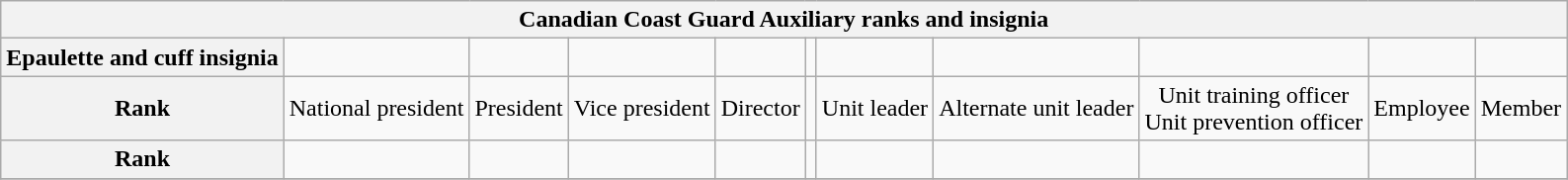<table class="wikitable" style="text-align: center;">
<tr>
<th colspan=20>Canadian Coast Guard Auxiliary ranks and insignia</th>
</tr>
<tr>
<th>Epaulette and cuff insignia</th>
<td></td>
<td></td>
<td></td>
<td></td>
<td></td>
<td></td>
<td></td>
<td></td>
<td></td>
<td></td>
</tr>
<tr>
<th>Rank</th>
<td>National president</td>
<td>President</td>
<td>Vice president</td>
<td>Director</td>
<td></td>
<td>Unit leader</td>
<td>Alternate unit leader</td>
<td>Unit training officer<br>Unit prevention officer</td>
<td>Employee</td>
<td>Member</td>
</tr>
<tr>
<th>Rank</th>
<td></td>
<td></td>
<td></td>
<td></td>
<td></td>
<td></td>
<td></td>
<td></td>
<td></td>
<td></td>
</tr>
<tr>
</tr>
</table>
